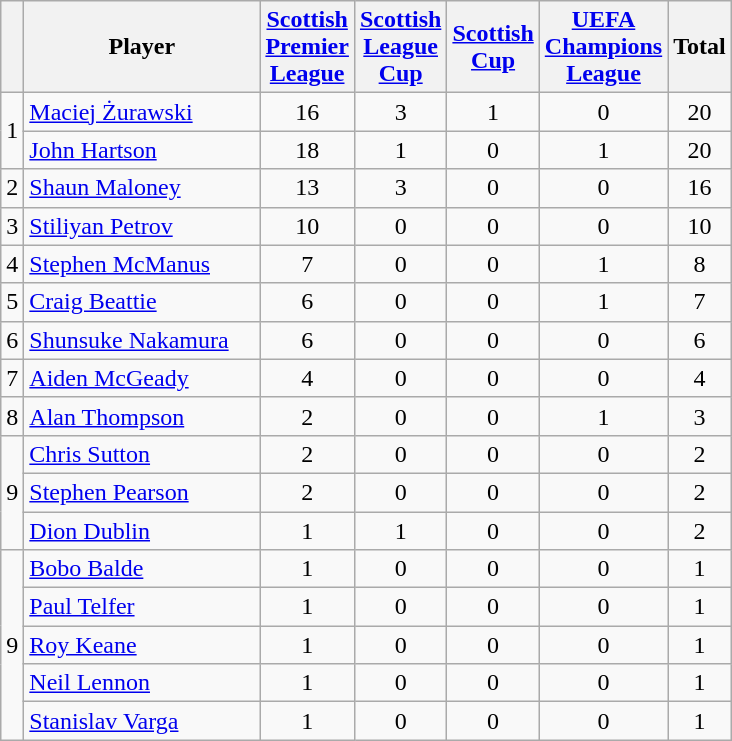<table class="wikitable">
<tr>
<th></th>
<th width="150">Player</th>
<th><a href='#'>Scottish<br>Premier<br>League</a><br></th>
<th><a href='#'>Scottish<br>League<br>Cup</a></th>
<th><a href='#'>Scottish<br>Cup</a></th>
<th><a href='#'>UEFA<br>Champions<br>League</a></th>
<th>Total</th>
</tr>
<tr>
<td align=center rowspan=2>1</td>
<td> <a href='#'>Maciej Żurawski</a></td>
<td align=center>16</td>
<td align=center>3</td>
<td align=center>1</td>
<td align=center>0</td>
<td align=center>20</td>
</tr>
<tr>
<td> <a href='#'>John Hartson</a></td>
<td align=center>18</td>
<td align=center>1</td>
<td align=center>0</td>
<td align=center>1</td>
<td align=center>20</td>
</tr>
<tr>
<td align=center rowspan=1>2</td>
<td> <a href='#'>Shaun Maloney</a></td>
<td align=center>13</td>
<td align=center>3</td>
<td align=center>0</td>
<td align=center>0</td>
<td align=center>16</td>
</tr>
<tr>
<td align=center rowspan=1>3</td>
<td> <a href='#'>Stiliyan Petrov</a></td>
<td align=center>10</td>
<td align=center>0</td>
<td align=center>0</td>
<td align=center>0</td>
<td align=center>10</td>
</tr>
<tr>
<td align=center rowspan=1>4</td>
<td> <a href='#'>Stephen McManus</a></td>
<td align=center>7</td>
<td align=center>0</td>
<td align=center>0</td>
<td align=center>1</td>
<td align=center>8</td>
</tr>
<tr>
<td align=center rowspan=1>5</td>
<td> <a href='#'>Craig Beattie</a></td>
<td align=center>6</td>
<td align=center>0</td>
<td align=center>0</td>
<td align=center>1</td>
<td align=center>7</td>
</tr>
<tr>
<td align=center rowspan=1>6</td>
<td> <a href='#'>Shunsuke Nakamura</a></td>
<td align=center>6</td>
<td align=center>0</td>
<td align=center>0</td>
<td align=center>0</td>
<td align=center>6</td>
</tr>
<tr>
<td align=center rowspan=1>7</td>
<td> <a href='#'>Aiden McGeady</a></td>
<td align=center>4</td>
<td align=center>0</td>
<td align=center>0</td>
<td align=center>0</td>
<td align=center>4</td>
</tr>
<tr>
<td align=center rowspan=1>8</td>
<td> <a href='#'>Alan Thompson</a></td>
<td align=center>2</td>
<td align=center>0</td>
<td align=center>0</td>
<td align=center>1</td>
<td align=center>3</td>
</tr>
<tr>
<td align=center rowspan=3>9</td>
<td> <a href='#'>Chris Sutton</a></td>
<td align=center>2</td>
<td align=center>0</td>
<td align=center>0</td>
<td align=center>0</td>
<td align=center>2</td>
</tr>
<tr>
<td> <a href='#'>Stephen Pearson</a></td>
<td align=center>2</td>
<td align=center>0</td>
<td align=center>0</td>
<td align=center>0</td>
<td align=center>2</td>
</tr>
<tr>
<td> <a href='#'>Dion Dublin</a></td>
<td align=center>1</td>
<td align=center>1</td>
<td align=center>0</td>
<td align=center>0</td>
<td align=center>2</td>
</tr>
<tr>
<td align=center rowspan=5>9</td>
<td> <a href='#'>Bobo Balde</a></td>
<td align=center>1</td>
<td align=center>0</td>
<td align=center>0</td>
<td align=center>0</td>
<td align=center>1</td>
</tr>
<tr>
<td> <a href='#'>Paul Telfer</a></td>
<td align=center>1</td>
<td align=center>0</td>
<td align=center>0</td>
<td align=center>0</td>
<td align=center>1</td>
</tr>
<tr>
<td> <a href='#'>Roy Keane</a></td>
<td align=center>1</td>
<td align=center>0</td>
<td align=center>0</td>
<td align=center>0</td>
<td align=center>1</td>
</tr>
<tr>
<td> <a href='#'>Neil Lennon</a></td>
<td align=center>1</td>
<td align=center>0</td>
<td align=center>0</td>
<td align=center>0</td>
<td align=center>1</td>
</tr>
<tr>
<td> <a href='#'>Stanislav Varga</a></td>
<td align=center>1</td>
<td align=center>0</td>
<td align=center>0</td>
<td align=center>0</td>
<td align=center>1</td>
</tr>
</table>
